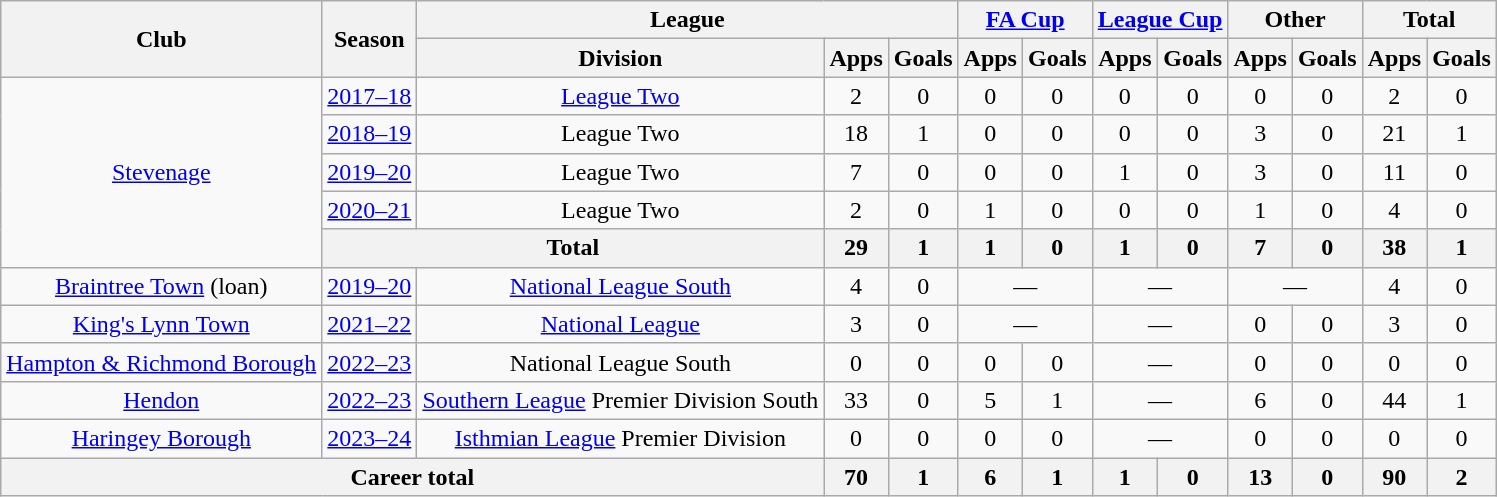<table class="wikitable" style="text-align:center">
<tr>
<th rowspan="2">Club</th>
<th rowspan="2">Season</th>
<th colspan="3">League</th>
<th colspan="2"><a href='#'>FA Cup</a></th>
<th colspan="2"><a href='#'>League Cup</a></th>
<th colspan="2">Other</th>
<th colspan="2">Total</th>
</tr>
<tr>
<th>Division</th>
<th>Apps</th>
<th>Goals</th>
<th>Apps</th>
<th>Goals</th>
<th>Apps</th>
<th>Goals</th>
<th>Apps</th>
<th>Goals</th>
<th>Apps</th>
<th>Goals</th>
</tr>
<tr>
<td rowspan="5"><a href='#'>Stevenage</a></td>
<td><a href='#'>2017–18</a></td>
<td><a href='#'>League Two</a></td>
<td>2</td>
<td>0</td>
<td>0</td>
<td>0</td>
<td>0</td>
<td>0</td>
<td>0</td>
<td>0</td>
<td>2</td>
<td>0</td>
</tr>
<tr>
<td><a href='#'>2018–19</a></td>
<td>League Two</td>
<td>18</td>
<td>1</td>
<td>0</td>
<td>0</td>
<td>0</td>
<td>0</td>
<td>3</td>
<td>0</td>
<td>21</td>
<td>1</td>
</tr>
<tr>
<td><a href='#'>2019–20</a></td>
<td>League Two</td>
<td>7</td>
<td>0</td>
<td>0</td>
<td>0</td>
<td>1</td>
<td>0</td>
<td>3</td>
<td>0</td>
<td>11</td>
<td>0</td>
</tr>
<tr>
<td><a href='#'>2020–21</a></td>
<td>League Two</td>
<td>2</td>
<td>0</td>
<td>1</td>
<td>0</td>
<td>0</td>
<td>0</td>
<td>1</td>
<td>0</td>
<td>4</td>
<td>0</td>
</tr>
<tr>
<th colspan="2">Total</th>
<th>29</th>
<th>1</th>
<th>1</th>
<th>0</th>
<th>1</th>
<th>0</th>
<th>7</th>
<th>0</th>
<th>38</th>
<th>1</th>
</tr>
<tr>
<td><a href='#'>Braintree Town</a> (loan)</td>
<td><a href='#'>2019–20</a></td>
<td><a href='#'>National League South</a></td>
<td>4</td>
<td>0</td>
<td colspan="2">—</td>
<td colspan="2">—</td>
<td colspan="2">—</td>
<td>4</td>
<td>0</td>
</tr>
<tr>
<td><a href='#'>King's Lynn Town</a></td>
<td><a href='#'>2021–22</a></td>
<td><a href='#'>National League</a></td>
<td>3</td>
<td>0</td>
<td colspan="2">—</td>
<td colspan="2">—</td>
<td>0</td>
<td>0</td>
<td>3</td>
<td>0</td>
</tr>
<tr>
<td><a href='#'>Hampton & Richmond Borough</a></td>
<td><a href='#'>2022–23</a></td>
<td>National League South</td>
<td>0</td>
<td>0</td>
<td>0</td>
<td>0</td>
<td colspan="2">—</td>
<td>0</td>
<td>0</td>
<td>0</td>
<td>0</td>
</tr>
<tr>
<td><a href='#'>Hendon</a></td>
<td><a href='#'>2022–23</a></td>
<td><a href='#'>Southern League</a> Premier Division South</td>
<td>33</td>
<td>0</td>
<td>5</td>
<td>1</td>
<td colspan="2">—</td>
<td>6</td>
<td>0</td>
<td>44</td>
<td>1</td>
</tr>
<tr>
<td><a href='#'>Haringey Borough</a></td>
<td><a href='#'>2023–24</a></td>
<td><a href='#'>Isthmian League</a> Premier Division</td>
<td>0</td>
<td>0</td>
<td>0</td>
<td>0</td>
<td colspan="2">—</td>
<td>0</td>
<td>0</td>
<td>0</td>
<td>0</td>
</tr>
<tr>
<th colspan=3>Career total</th>
<th>70</th>
<th>1</th>
<th>6</th>
<th>1</th>
<th>1</th>
<th>0</th>
<th>13</th>
<th>0</th>
<th>90</th>
<th>2</th>
</tr>
</table>
